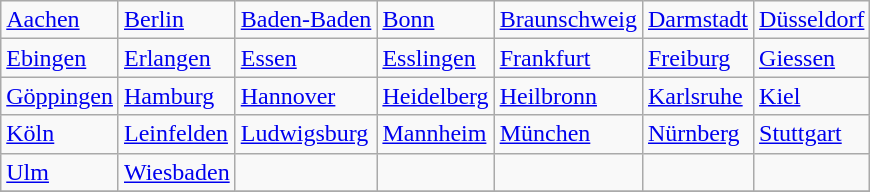<table class="wikitable">
<tr>
<td><a href='#'>Aachen</a></td>
<td><a href='#'>Berlin</a></td>
<td><a href='#'>Baden-Baden</a></td>
<td><a href='#'>Bonn</a></td>
<td><a href='#'>Braunschweig</a></td>
<td><a href='#'>Darmstadt</a></td>
<td><a href='#'>Düsseldorf</a></td>
</tr>
<tr>
<td><a href='#'>Ebingen</a></td>
<td><a href='#'>Erlangen</a></td>
<td><a href='#'>Essen</a></td>
<td><a href='#'>Esslingen</a></td>
<td><a href='#'>Frankfurt</a></td>
<td><a href='#'>Freiburg</a></td>
<td><a href='#'>Giessen</a></td>
</tr>
<tr>
<td><a href='#'>Göppingen</a></td>
<td><a href='#'>Hamburg</a></td>
<td><a href='#'>Hannover</a></td>
<td><a href='#'>Heidelberg</a></td>
<td><a href='#'>Heilbronn</a></td>
<td><a href='#'>Karlsruhe</a></td>
<td><a href='#'>Kiel</a></td>
</tr>
<tr>
<td><a href='#'>Köln</a></td>
<td><a href='#'>Leinfelden</a></td>
<td><a href='#'>Ludwigsburg</a></td>
<td><a href='#'>Mannheim</a></td>
<td><a href='#'>München</a></td>
<td><a href='#'>Nürnberg</a></td>
<td><a href='#'>Stuttgart</a></td>
</tr>
<tr>
<td><a href='#'>Ulm</a></td>
<td><a href='#'>Wiesbaden</a></td>
<td></td>
<td></td>
<td></td>
<td></td>
<td></td>
</tr>
<tr>
</tr>
</table>
